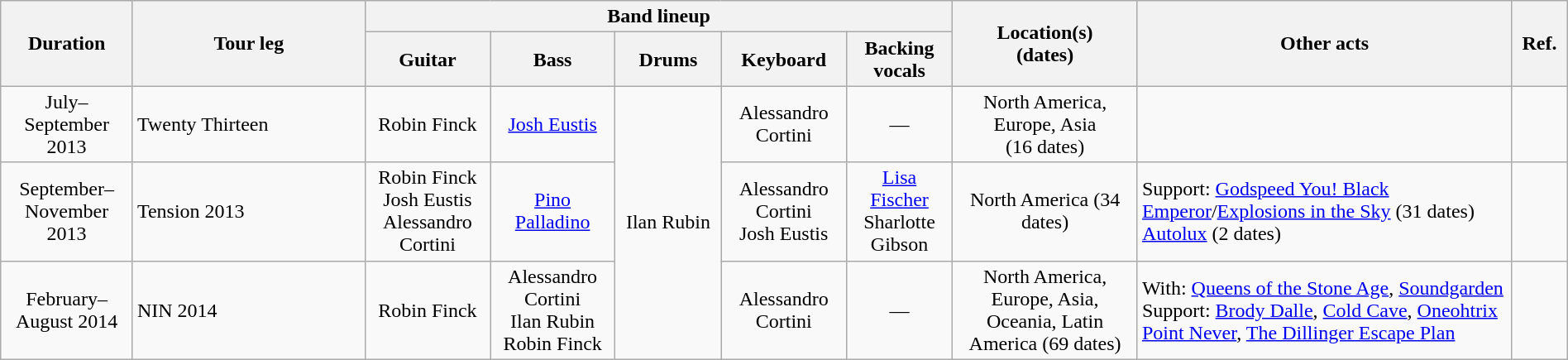<table class="wikitable" style="width:100%">
<tr>
<th width="75" rowspan="2">Duration</th>
<th width="140" rowspan="2">Tour leg</th>
<th colspan="5">Band lineup</th>
<th width="110" rowspan="2">Location(s)<br>(dates)</th>
<th width="230" rowspan="2">Other acts</th>
<th width="15" rowspan="2">Ref.</th>
</tr>
<tr>
<th width="60">Guitar</th>
<th width="60">Bass</th>
<th width="60">Drums</th>
<th width="60">Keyboard</th>
<th width="60">Backing vocals</th>
</tr>
<tr>
<td align="center">July–September 2013</td>
<td>Twenty Thirteen</td>
<td align="center">Robin Finck</td>
<td align="center"><a href='#'>Josh Eustis</a></td>
<td align="center" rowspan="3">Ilan Rubin</td>
<td align="center">Alessandro Cortini</td>
<td align="center">—</td>
<td align="center">North America,<br>Europe, Asia<br>(16 dates)</td>
<td></td>
<td align="center"></td>
</tr>
<tr>
<td align="center">September–November 2013</td>
<td>Tension 2013</td>
<td align="center">Robin Finck<br>Josh Eustis<br>Alessandro Cortini</td>
<td align="center"><a href='#'>Pino Palladino</a></td>
<td align="center">Alessandro Cortini<br>Josh Eustis</td>
<td align="center"><a href='#'>Lisa Fischer</a><br>Sharlotte Gibson</td>
<td align="center">North America (34 dates)</td>
<td>Support: <a href='#'>Godspeed You! Black Emperor</a>/<a href='#'>Explosions in the Sky</a> (31 dates)<br><a href='#'>Autolux</a> (2 dates)</td>
<td align="center"></td>
</tr>
<tr>
<td align="center">February–August 2014</td>
<td>NIN 2014</td>
<td align="center">Robin Finck</td>
<td align="center">Alessandro Cortini<br>Ilan Rubin<br>Robin Finck</td>
<td align="center">Alessandro Cortini</td>
<td align="center">—</td>
<td align="center">North America, Europe, Asia, Oceania, Latin America (69 dates)</td>
<td>With:  <a href='#'>Queens of the Stone Age</a>,  <a href='#'>Soundgarden</a><br>Support: <a href='#'>Brody Dalle</a>, <a href='#'>Cold Cave</a>, <a href='#'>Oneohtrix Point Never</a>, <a href='#'>The Dillinger Escape Plan</a></td>
<td align="center"></td>
</tr>
</table>
